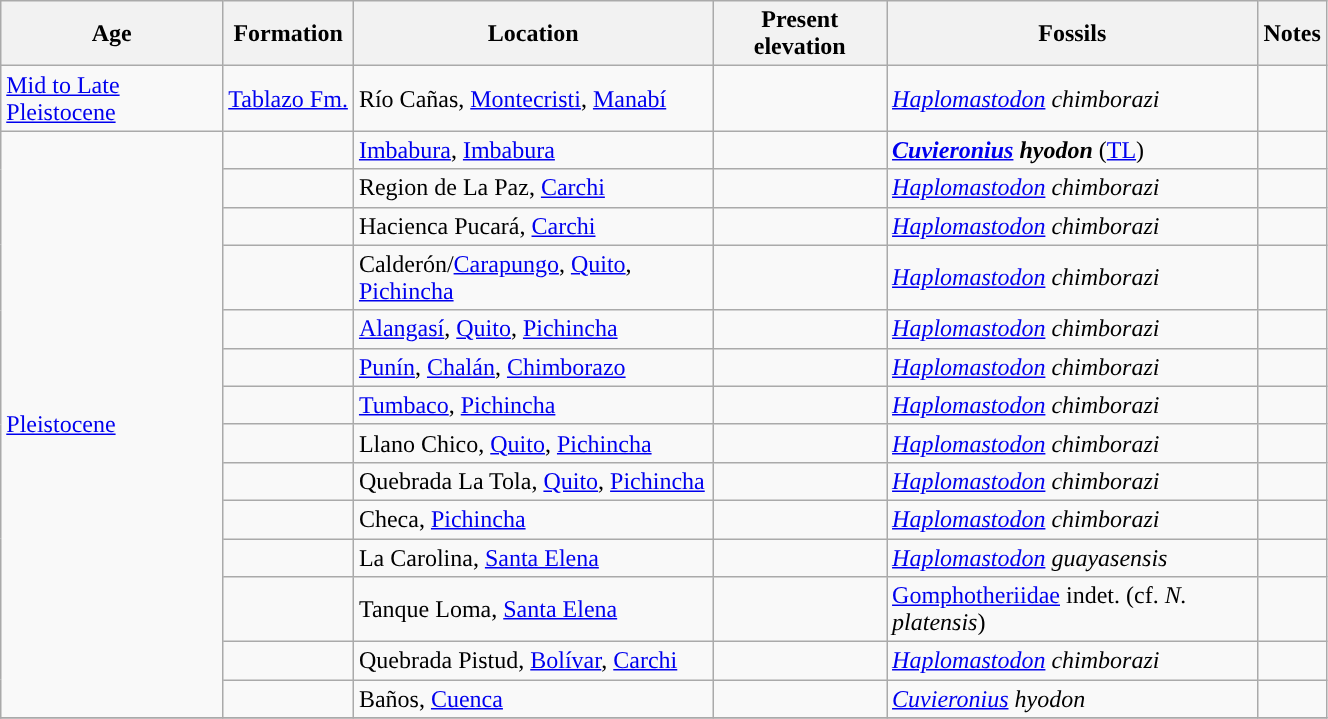<table class="wikitable sortable" style="width: 70%;">
<tr>
<th>Age</th>
<th>Formation</th>
<th>Location</th>
<th>Present elevation</th>
<th>Fossils</th>
<th class="unsortable">Notes</th>
</tr>
<tr>
<td style="background-color: "><a href='#'>Mid to Late Pleistocene</a></td>
<td><a href='#'>Tablazo Fm.</a></td>
<td>Río Cañas, <a href='#'>Montecristi</a>, <a href='#'>Manabí</a></td>
<td></td>
<td><em><a href='#'>Haplomastodon</a> chimborazi</em></td>
<td></td>
</tr>
<tr>
<td rowspan=14 style="background-color: "><a href='#'>Pleistocene</a></td>
<td></td>
<td><a href='#'>Imbabura</a>, <a href='#'>Imbabura</a></td>
<td></td>
<td><strong><em><a href='#'>Cuvieronius</a> hyodon</em></strong> (<a href='#'>TL</a>)</td>
<td></td>
</tr>
<tr>
<td></td>
<td>Region de La Paz, <a href='#'>Carchi</a></td>
<td></td>
<td><em><a href='#'>Haplomastodon</a> chimborazi</em></td>
<td></td>
</tr>
<tr>
<td></td>
<td>Hacienca Pucará, <a href='#'>Carchi</a></td>
<td></td>
<td><em><a href='#'>Haplomastodon</a> chimborazi</em></td>
<td></td>
</tr>
<tr>
<td></td>
<td>Calderón/<a href='#'>Carapungo</a>, <a href='#'>Quito</a>, <a href='#'>Pichincha</a></td>
<td></td>
<td><em><a href='#'>Haplomastodon</a> chimborazi</em></td>
<td></td>
</tr>
<tr>
<td></td>
<td><a href='#'>Alangasí</a>, <a href='#'>Quito</a>, <a href='#'>Pichincha</a></td>
<td></td>
<td><em><a href='#'>Haplomastodon</a> chimborazi</em></td>
<td></td>
</tr>
<tr>
<td></td>
<td><a href='#'>Punín</a>, <a href='#'>Chalán</a>, <a href='#'>Chimborazo</a></td>
<td></td>
<td><em><a href='#'>Haplomastodon</a> chimborazi</em></td>
<td></td>
</tr>
<tr>
<td></td>
<td><a href='#'>Tumbaco</a>, <a href='#'>Pichincha</a></td>
<td></td>
<td><em><a href='#'>Haplomastodon</a> chimborazi</em></td>
<td></td>
</tr>
<tr>
<td></td>
<td>Llano Chico, <a href='#'>Quito</a>, <a href='#'>Pichincha</a></td>
<td></td>
<td><em><a href='#'>Haplomastodon</a> chimborazi</em></td>
<td></td>
</tr>
<tr>
<td></td>
<td>Quebrada La Tola, <a href='#'>Quito</a>, <a href='#'>Pichincha</a></td>
<td></td>
<td><em><a href='#'>Haplomastodon</a> chimborazi</em></td>
<td></td>
</tr>
<tr>
<td></td>
<td>Checa, <a href='#'>Pichincha</a></td>
<td></td>
<td><em><a href='#'>Haplomastodon</a> chimborazi</em></td>
<td></td>
</tr>
<tr>
<td></td>
<td>La Carolina, <a href='#'>Santa Elena</a></td>
<td></td>
<td><em><a href='#'>Haplomastodon</a> guayasensis</em></td>
<td></td>
</tr>
<tr>
<td></td>
<td>Tanque Loma, <a href='#'>Santa Elena</a></td>
<td></td>
<td><a href='#'>Gomphotheriidae</a> indet. (cf. <em>N. platensis</em>)</td>
<td></td>
</tr>
<tr>
<td></td>
<td>Quebrada Pistud, <a href='#'>Bolívar</a>, <a href='#'>Carchi</a></td>
<td></td>
<td><em><a href='#'>Haplomastodon</a> chimborazi</em></td>
<td></td>
</tr>
<tr>
<td></td>
<td>Baños, <a href='#'>Cuenca</a></td>
<td></td>
<td><em><a href='#'>Cuvieronius</a> hyodon</em></td>
<td></td>
</tr>
<tr>
</tr>
</table>
